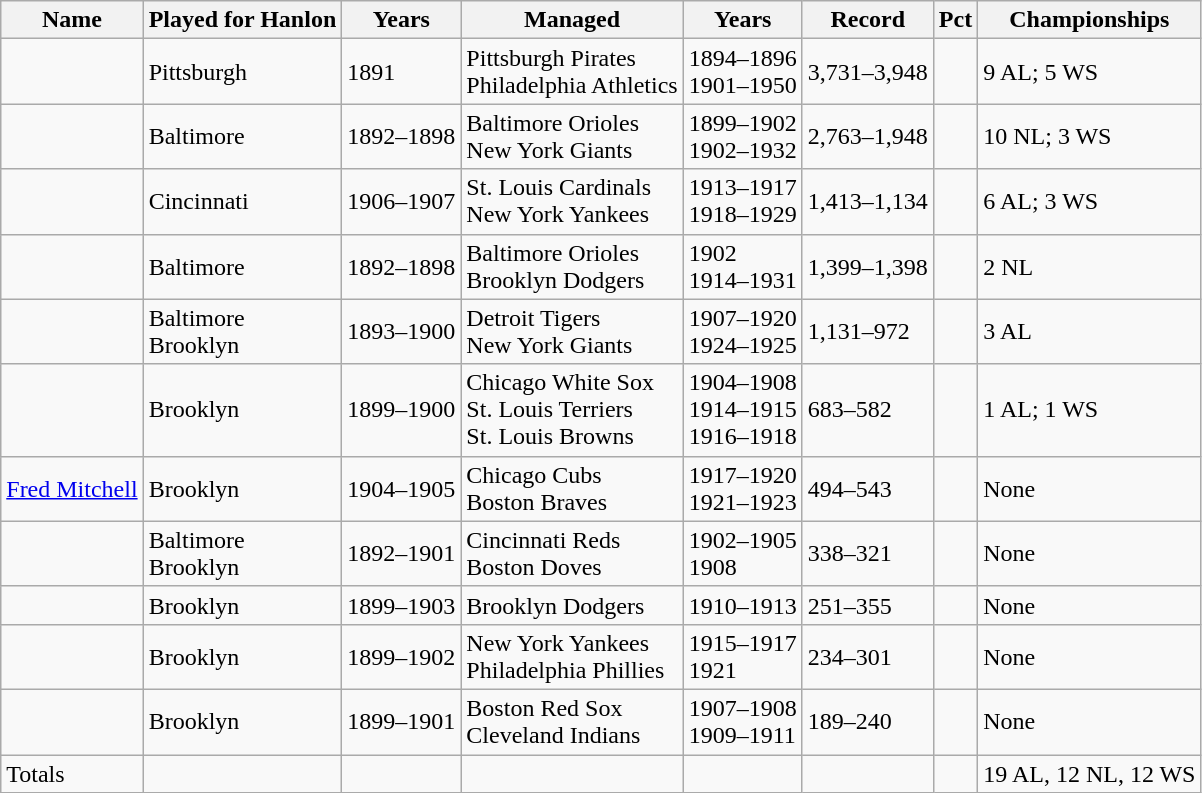<table class="wikitable sortable" style="text-align:left">
<tr>
<th>Name</th>
<th>Played for Hanlon</th>
<th>Years</th>
<th>Managed</th>
<th>Years</th>
<th>Record</th>
<th>Pct</th>
<th>Championships</th>
</tr>
<tr>
<td></td>
<td>Pittsburgh</td>
<td>1891</td>
<td>Pittsburgh Pirates<br>Philadelphia Athletics</td>
<td>1894–1896<br>1901–1950</td>
<td>3,731–3,948</td>
<td></td>
<td>9 AL; 5 WS</td>
</tr>
<tr>
<td></td>
<td>Baltimore</td>
<td>1892–1898</td>
<td>Baltimore Orioles<br>New York Giants</td>
<td>1899–1902<br>1902–1932</td>
<td>2,763–1,948</td>
<td></td>
<td>10 NL; 3 WS</td>
</tr>
<tr>
<td></td>
<td>Cincinnati</td>
<td>1906–1907</td>
<td>St. Louis Cardinals<br>New York Yankees</td>
<td>1913–1917<br>1918–1929</td>
<td>1,413–1,134</td>
<td></td>
<td>6 AL; 3 WS</td>
</tr>
<tr>
<td></td>
<td>Baltimore</td>
<td>1892–1898</td>
<td>Baltimore Orioles<br>Brooklyn Dodgers</td>
<td>1902<br>1914–1931</td>
<td>1,399–1,398</td>
<td></td>
<td>2 NL</td>
</tr>
<tr>
<td></td>
<td>Baltimore<br>Brooklyn</td>
<td>1893–1900</td>
<td>Detroit Tigers<br>New York Giants</td>
<td>1907–1920<br>1924–1925</td>
<td>1,131–972</td>
<td></td>
<td>3 AL</td>
</tr>
<tr>
<td></td>
<td>Brooklyn</td>
<td>1899–1900</td>
<td>Chicago White Sox<br>St. Louis Terriers<br>St. Louis Browns</td>
<td>1904–1908<br>1914–1915<br>1916–1918</td>
<td>683–582</td>
<td></td>
<td>1 AL; 1 WS</td>
</tr>
<tr>
<td><a href='#'>Fred Mitchell</a></td>
<td>Brooklyn</td>
<td>1904–1905</td>
<td>Chicago Cubs<br>Boston Braves</td>
<td>1917–1920<br>1921–1923</td>
<td>494–543</td>
<td></td>
<td>None</td>
</tr>
<tr>
<td></td>
<td>Baltimore<br>Brooklyn</td>
<td>1892–1901</td>
<td>Cincinnati Reds<br>Boston Doves</td>
<td>1902–1905<br>1908</td>
<td>338–321</td>
<td></td>
<td>None</td>
</tr>
<tr>
<td></td>
<td>Brooklyn</td>
<td>1899–1903</td>
<td>Brooklyn Dodgers</td>
<td>1910–1913</td>
<td>251–355</td>
<td></td>
<td>None</td>
</tr>
<tr>
<td></td>
<td>Brooklyn</td>
<td>1899–1902</td>
<td>New York Yankees<br>Philadelphia Phillies</td>
<td>1915–1917<br>1921</td>
<td>234–301</td>
<td></td>
<td>None</td>
</tr>
<tr>
<td></td>
<td>Brooklyn</td>
<td>1899–1901</td>
<td>Boston Red Sox<br>Cleveland Indians</td>
<td>1907–1908<br>1909–1911</td>
<td>189–240</td>
<td></td>
<td>None</td>
</tr>
<tr>
<td>Totals</td>
<td></td>
<td></td>
<td></td>
<td></td>
<td></td>
<td></td>
<td>19 AL, 12 NL, 12 WS</td>
</tr>
</table>
